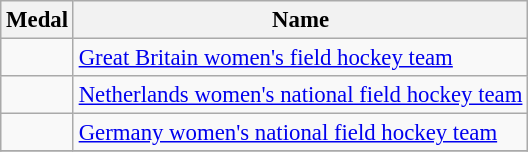<table class="wikitable sortable" style="font-size:95%">
<tr>
<th>Medal</th>
<th>Name</th>
</tr>
<tr>
<td></td>
<td><a href='#'>Great Britain women's field hockey team</a> </td>
</tr>
<tr>
<td></td>
<td><a href='#'>Netherlands women's national field hockey team</a><br></td>
</tr>
<tr>
<td></td>
<td><a href='#'>Germany women's national field hockey team</a><br></td>
</tr>
<tr>
</tr>
</table>
